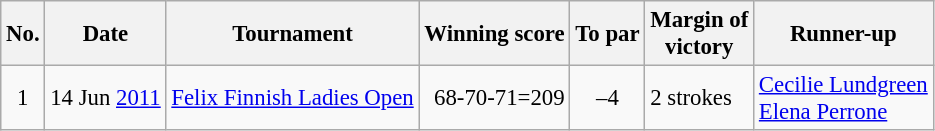<table class="wikitable " style="font-size:95%;">
<tr>
<th>No.</th>
<th>Date</th>
<th>Tournament</th>
<th>Winning score</th>
<th>To par</th>
<th>Margin of<br>victory</th>
<th>Runner-up</th>
</tr>
<tr>
<td align=center>1</td>
<td align=right>14 Jun <a href='#'>2011</a></td>
<td><a href='#'>Felix Finnish Ladies Open</a></td>
<td align=right>68-70-71=209</td>
<td align=center>–4</td>
<td>2 strokes</td>
<td> <a href='#'>Cecilie Lundgreen</a><br> <a href='#'>Elena Perrone</a></td>
</tr>
</table>
